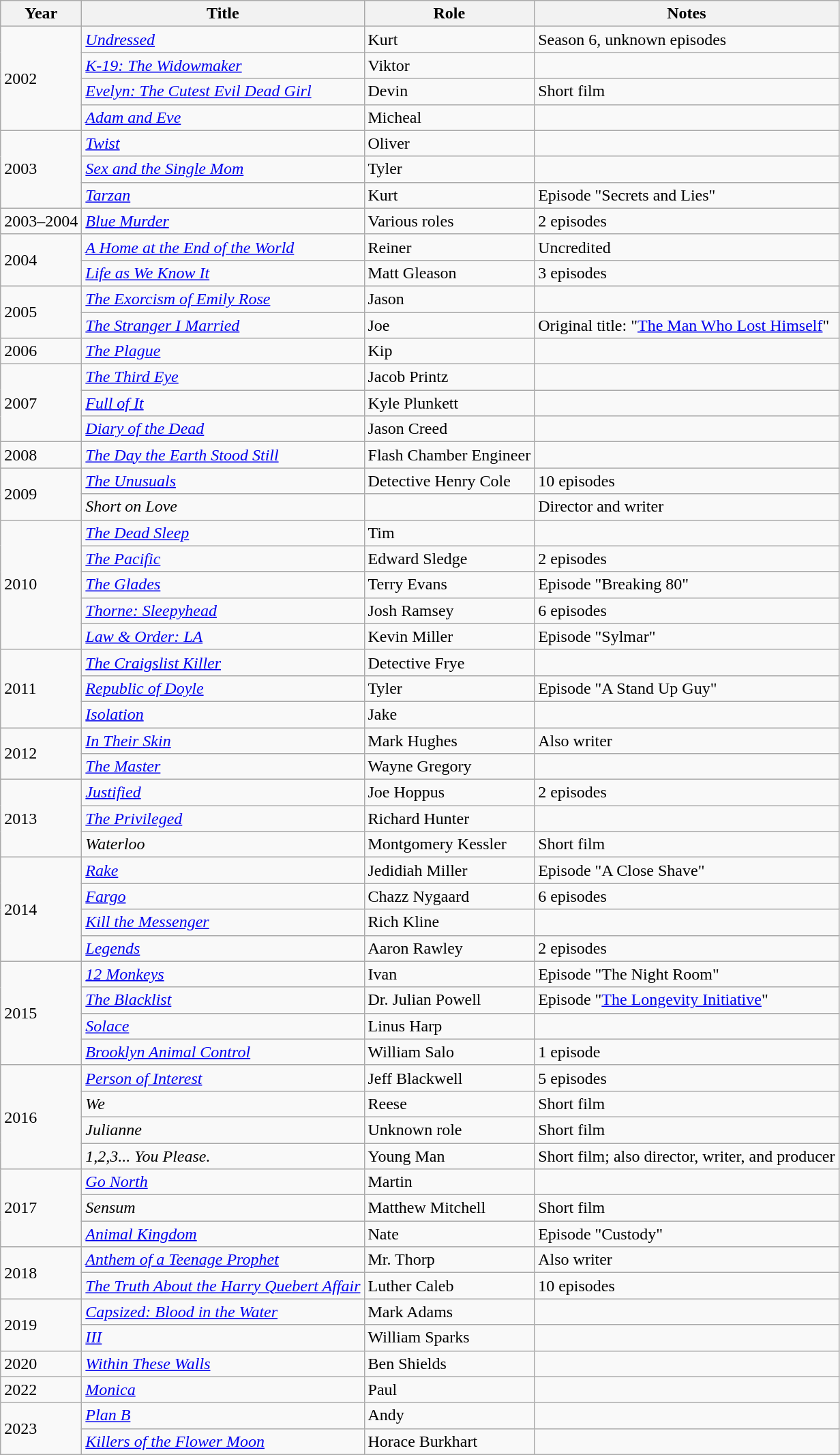<table class="wikitable sortable">
<tr>
<th>Year</th>
<th>Title</th>
<th>Role</th>
<th>Notes</th>
</tr>
<tr>
<td rowspan=4>2002</td>
<td><em><a href='#'>Undressed</a></em></td>
<td>Kurt</td>
<td>Season 6, unknown episodes</td>
</tr>
<tr>
<td><em><a href='#'>K-19: The Widowmaker</a></em></td>
<td>Viktor</td>
<td></td>
</tr>
<tr>
<td><em><a href='#'>Evelyn: The Cutest Evil Dead Girl</a></em></td>
<td>Devin</td>
<td>Short film</td>
</tr>
<tr>
<td><em><a href='#'>Adam and Eve</a></em></td>
<td>Micheal</td>
<td></td>
</tr>
<tr>
<td rowspan=3>2003</td>
<td><em><a href='#'>Twist</a></em></td>
<td>Oliver</td>
<td></td>
</tr>
<tr>
<td><em><a href='#'>Sex and the Single Mom</a></em></td>
<td>Tyler</td>
<td></td>
</tr>
<tr>
<td><em><a href='#'>Tarzan</a></em></td>
<td>Kurt</td>
<td>Episode "Secrets and Lies"</td>
</tr>
<tr>
<td>2003–2004</td>
<td><em><a href='#'>Blue Murder</a></em></td>
<td>Various roles</td>
<td>2 episodes</td>
</tr>
<tr>
<td rowspan=2>2004</td>
<td data-sort-value="Home at the End of the World, A"><em><a href='#'>A Home at the End of the World</a></em></td>
<td>Reiner</td>
<td>Uncredited</td>
</tr>
<tr>
<td><em><a href='#'>Life as We Know It</a></em></td>
<td>Matt Gleason</td>
<td>3 episodes</td>
</tr>
<tr>
<td rowspan=2>2005</td>
<td data-sort-value="Exorcism of Emily Rose, The"><em><a href='#'>The Exorcism of Emily Rose</a></em></td>
<td>Jason</td>
<td></td>
</tr>
<tr>
<td data-sort-value="Stranger I Married, The"><em><a href='#'>The Stranger I Married</a></em></td>
<td>Joe</td>
<td>Original title: "<a href='#'>The Man Who Lost Himself</a>"</td>
</tr>
<tr>
<td>2006</td>
<td data-sort-value="Plague, The"><em><a href='#'>The Plague</a></em></td>
<td>Kip</td>
<td></td>
</tr>
<tr>
<td rowspan=3>2007</td>
<td data-sort-value="Third Eye, The"><em><a href='#'>The Third Eye</a></em></td>
<td>Jacob Printz</td>
<td></td>
</tr>
<tr>
<td><em><a href='#'>Full of It</a></em></td>
<td>Kyle Plunkett</td>
<td></td>
</tr>
<tr>
<td><em><a href='#'>Diary of the Dead</a></em></td>
<td>Jason Creed</td>
<td></td>
</tr>
<tr>
<td>2008</td>
<td data-sort-value="Day the Earth Stood Still, The"><em><a href='#'>The Day the Earth Stood Still</a></em></td>
<td>Flash Chamber Engineer</td>
<td></td>
</tr>
<tr>
<td rowspan=2>2009</td>
<td data-sort-value="Unusuals, The"><em><a href='#'>The Unusuals</a></em></td>
<td>Detective Henry Cole</td>
<td>10 episodes</td>
</tr>
<tr>
<td><em>Short on Love</em></td>
<td></td>
<td>Director and writer</td>
</tr>
<tr>
<td rowspan=5>2010</td>
<td data-sort-value="Dead Sleep, The"><em><a href='#'>The Dead Sleep</a></em></td>
<td>Tim</td>
<td></td>
</tr>
<tr>
<td data-sort-value="Pacific, The"><em><a href='#'>The Pacific</a></em></td>
<td>Edward Sledge</td>
<td>2 episodes</td>
</tr>
<tr>
<td data-sort-value="Glades, The"><em><a href='#'>The Glades</a></em></td>
<td>Terry Evans</td>
<td>Episode "Breaking 80"</td>
</tr>
<tr>
<td><em><a href='#'>Thorne: Sleepyhead</a></em></td>
<td>Josh Ramsey</td>
<td>6 episodes</td>
</tr>
<tr>
<td><em><a href='#'>Law & Order: LA</a></em></td>
<td>Kevin Miller</td>
<td>Episode "Sylmar"</td>
</tr>
<tr>
<td rowspan=3>2011</td>
<td data-sort-value="Craigslist Killer, The"><em><a href='#'>The Craigslist Killer</a></em></td>
<td>Detective Frye</td>
<td></td>
</tr>
<tr>
<td><em><a href='#'>Republic of Doyle</a></em></td>
<td>Tyler</td>
<td>Episode "A Stand Up Guy"</td>
</tr>
<tr>
<td><em><a href='#'>Isolation</a></em></td>
<td>Jake</td>
<td></td>
</tr>
<tr>
<td rowspan=2>2012</td>
<td><em><a href='#'>In Their Skin</a></em></td>
<td>Mark Hughes</td>
<td>Also writer</td>
</tr>
<tr>
<td data-sort-value="Master, The"><em><a href='#'>The Master</a></em></td>
<td>Wayne Gregory</td>
<td></td>
</tr>
<tr>
<td rowspan=3>2013</td>
<td><em><a href='#'>Justified</a></em></td>
<td>Joe Hoppus</td>
<td>2 episodes</td>
</tr>
<tr>
<td data-sort-value="Privileged, The"><em><a href='#'>The Privileged</a></em></td>
<td>Richard Hunter</td>
<td></td>
</tr>
<tr>
<td><em>Waterloo</em></td>
<td>Montgomery Kessler</td>
<td>Short film</td>
</tr>
<tr>
<td rowspan=4>2014</td>
<td><em><a href='#'>Rake</a></em></td>
<td>Jedidiah Miller</td>
<td>Episode "A Close Shave"</td>
</tr>
<tr>
<td><em><a href='#'>Fargo</a></em></td>
<td>Chazz Nygaard</td>
<td>6 episodes</td>
</tr>
<tr>
<td><em><a href='#'>Kill the Messenger</a></em></td>
<td>Rich Kline</td>
<td></td>
</tr>
<tr>
<td><em><a href='#'>Legends</a></em></td>
<td>Aaron Rawley</td>
<td>2 episodes</td>
</tr>
<tr>
<td rowspan=4>2015</td>
<td><em><a href='#'>12 Monkeys</a></em></td>
<td>Ivan</td>
<td>Episode "The Night Room"</td>
</tr>
<tr>
<td data-sort-value="Blacklist, The"><em><a href='#'>The Blacklist</a></em></td>
<td>Dr. Julian Powell</td>
<td>Episode "<a href='#'>The Longevity Initiative</a>"</td>
</tr>
<tr>
<td><em><a href='#'>Solace</a></em></td>
<td>Linus Harp</td>
<td></td>
</tr>
<tr>
<td><em><a href='#'>Brooklyn Animal Control</a></em></td>
<td>William Salo</td>
<td>1 episode</td>
</tr>
<tr>
<td rowspan=4>2016</td>
<td><em><a href='#'>Person of Interest</a></em></td>
<td>Jeff Blackwell</td>
<td>5 episodes</td>
</tr>
<tr>
<td><em>We</em></td>
<td>Reese</td>
<td>Short film</td>
</tr>
<tr>
<td><em>Julianne</em></td>
<td>Unknown role</td>
<td>Short film</td>
</tr>
<tr>
<td><em>1,2,3... You Please.</em></td>
<td>Young Man</td>
<td>Short film; also director, writer, and producer</td>
</tr>
<tr>
<td rowspan=3>2017</td>
<td><em><a href='#'>Go North</a></em></td>
<td>Martin</td>
<td></td>
</tr>
<tr>
<td><em>Sensum</em></td>
<td>Matthew Mitchell</td>
<td>Short film</td>
</tr>
<tr>
<td><em><a href='#'>Animal Kingdom</a></em></td>
<td>Nate</td>
<td>Episode "Custody"</td>
</tr>
<tr>
<td rowspan=2>2018</td>
<td><em><a href='#'>Anthem of a Teenage Prophet</a></em></td>
<td>Mr. Thorp</td>
<td>Also writer</td>
</tr>
<tr>
<td data-sort-value="Truth About the Harry Quebert Affair, The"><em><a href='#'>The Truth About the Harry Quebert Affair</a></em></td>
<td>Luther Caleb</td>
<td>10 episodes</td>
</tr>
<tr>
<td rowspan=2>2019</td>
<td><em><a href='#'>Capsized: Blood in the Water</a></em></td>
<td>Mark Adams</td>
<td></td>
</tr>
<tr>
<td><em><a href='#'>III</a></em></td>
<td>William Sparks</td>
<td></td>
</tr>
<tr>
<td>2020</td>
<td><em><a href='#'>Within These Walls</a></em></td>
<td>Ben Shields</td>
<td></td>
</tr>
<tr>
<td>2022</td>
<td><em><a href='#'>Monica</a></em></td>
<td>Paul</td>
<td></td>
</tr>
<tr>
<td rowspan=2>2023</td>
<td><em><a href='#'>Plan B</a></em></td>
<td>Andy</td>
<td></td>
</tr>
<tr>
<td><em><a href='#'>Killers of the Flower Moon</a></em></td>
<td>Horace Burkhart</td>
<td></td>
</tr>
</table>
